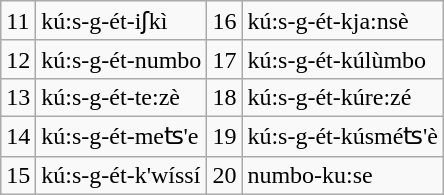<table class="wikitable">
<tr>
<td>11</td>
<td>kú:s-g-ét-iʃkì</td>
<td>16</td>
<td>kú:s-g-ét-kja:nsè</td>
</tr>
<tr>
<td>12</td>
<td>kú:s-g-ét-numbo</td>
<td>17</td>
<td>kú:s-g-ét-kúlùmbo</td>
</tr>
<tr>
<td>13</td>
<td>kú:s-g-ét-te:zè</td>
<td>18</td>
<td>kú:s-g-ét-kúre:zé</td>
</tr>
<tr>
<td>14</td>
<td>kú:s-g-ét-meʦ'e</td>
<td>19</td>
<td>kú:s-g-ét-kúsméʦ'è</td>
</tr>
<tr>
<td>15</td>
<td>kú:s-g-ét-k'wíssí</td>
<td>20</td>
<td>numbo-ku:se</td>
</tr>
</table>
